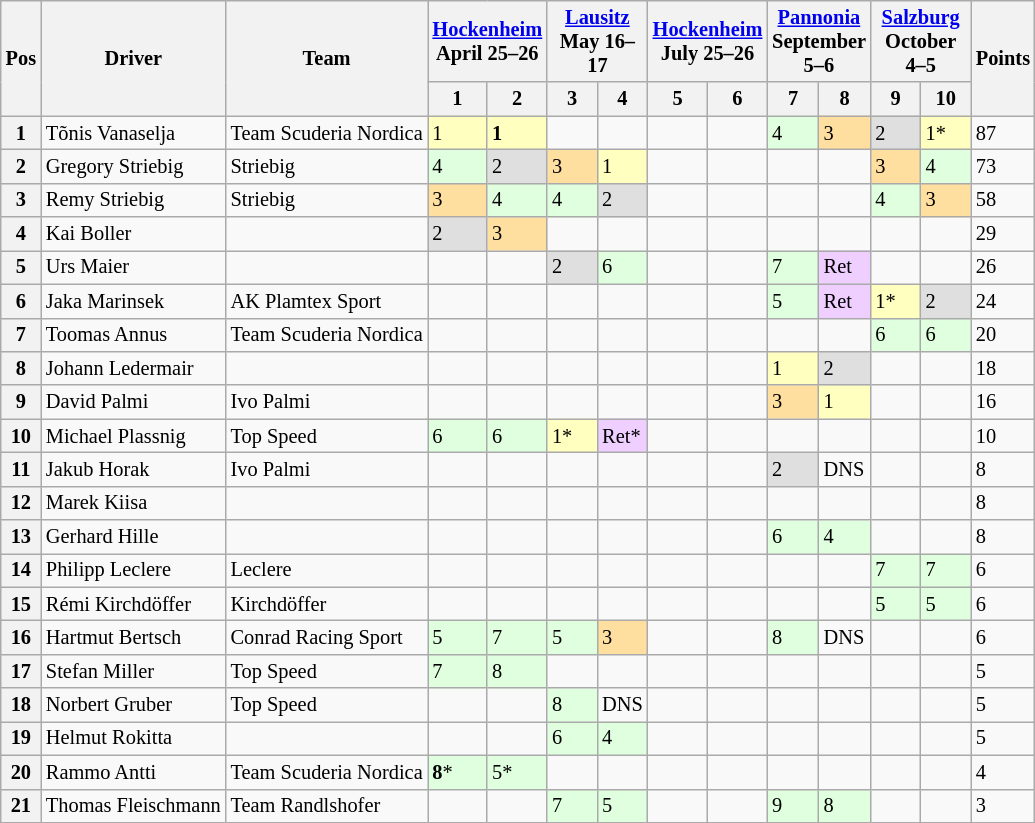<table class="wikitable" style="font-size:85%">
<tr>
<th rowspan=2>Pos</th>
<th rowspan=2>Driver</th>
<th rowspan=2>Team</th>
<th colspan=2> <a href='#'>Hockenheim</a><br>April 25–26</th>
<th colspan=2> <a href='#'>Lausitz</a><br>May 16–17</th>
<th colspan=2> <a href='#'>Hockenheim</a><br>July 25–26</th>
<th colspan=2> <a href='#'>Pannonia</a><br>September 5–6</th>
<th colspan=2> <a href='#'>Salzburg</a><br>October 4–5</th>
<th rowspan=2>Points</th>
</tr>
<tr>
<th width="27">1</th>
<th width="27">2</th>
<th width="27">3</th>
<th width="27">4</th>
<th width="27">5</th>
<th width="27">6</th>
<th width="27">7</th>
<th width="27">8</th>
<th width="27">9</th>
<th width="27">10</th>
</tr>
<tr>
<th>1</th>
<td> Tõnis Vanaselja</td>
<td>Team Scuderia Nordica</td>
<td style="background:#FFFFBF;">1</td>
<td style="background:#FFFFBF;"><strong>1</strong></td>
<td></td>
<td></td>
<td></td>
<td></td>
<td style="background:#DFFFDF;">4</td>
<td style="background:#FFDF9F;">3</td>
<td style="background:#DFDFDF;">2</td>
<td style="background:#FFFFBF;">1*</td>
<td>87</td>
</tr>
<tr>
<th>2</th>
<td> Gregory Striebig</td>
<td>Striebig</td>
<td style="background:#DFFFDF;">4</td>
<td style="background:#DFDFDF;">2</td>
<td style="background:#FFDF9F;">3</td>
<td style="background:#FFFFBF;">1</td>
<td></td>
<td></td>
<td></td>
<td></td>
<td style="background:#FFDF9F;">3</td>
<td style="background:#DFFFDF;">4</td>
<td>73</td>
</tr>
<tr>
<th>3</th>
<td> Remy Striebig</td>
<td>Striebig</td>
<td style="background:#FFDF9F;">3</td>
<td style="background:#DFFFDF;">4</td>
<td style="background:#DFFFDF;">4</td>
<td style="background:#DFDFDF;">2</td>
<td></td>
<td></td>
<td></td>
<td></td>
<td style="background:#DFFFDF;">4</td>
<td style="background:#FFDF9F;">3</td>
<td>58</td>
</tr>
<tr>
<th>4</th>
<td> Kai Boller</td>
<td></td>
<td style="background:#DFDFDF;">2</td>
<td style="background:#FFDF9F;">3</td>
<td></td>
<td></td>
<td></td>
<td></td>
<td></td>
<td></td>
<td></td>
<td></td>
<td>29</td>
</tr>
<tr>
<th>5</th>
<td> Urs Maier</td>
<td></td>
<td></td>
<td></td>
<td style="background:#DFDFDF;">2</td>
<td style="background:#DFFFDF;">6</td>
<td></td>
<td></td>
<td style="background:#DFFFDF;">7</td>
<td style="background:#EFCFFF;">Ret</td>
<td></td>
<td></td>
<td>26</td>
</tr>
<tr>
<th>6</th>
<td> Jaka Marinsek</td>
<td>AK Plamtex Sport</td>
<td></td>
<td></td>
<td></td>
<td></td>
<td></td>
<td></td>
<td style="background:#DFFFDF;">5</td>
<td style="background:#EFCFFF;">Ret</td>
<td style="background:#FFFFBF;">1*</td>
<td style="background:#DFDFDF;">2</td>
<td>24</td>
</tr>
<tr>
<th>7</th>
<td> Toomas Annus</td>
<td>Team Scuderia Nordica</td>
<td></td>
<td></td>
<td></td>
<td></td>
<td></td>
<td></td>
<td></td>
<td></td>
<td style="background:#DFFFDF;">6</td>
<td style="background:#DFFFDF;">6</td>
<td>20</td>
</tr>
<tr>
<th>8</th>
<td> Johann Ledermair</td>
<td></td>
<td></td>
<td></td>
<td></td>
<td></td>
<td></td>
<td></td>
<td style="background:#FFFFBF;">1</td>
<td style="background:#DFDFDF;">2</td>
<td></td>
<td></td>
<td>18</td>
</tr>
<tr>
<th>9</th>
<td> David Palmi</td>
<td>Ivo Palmi</td>
<td></td>
<td></td>
<td></td>
<td></td>
<td></td>
<td></td>
<td style="background:#FFDF9F;">3</td>
<td style="background:#FFFFBF;">1</td>
<td></td>
<td></td>
<td>16</td>
</tr>
<tr>
<th>10</th>
<td> Michael Plassnig</td>
<td>Top Speed</td>
<td style="background:#DFFFDF;">6</td>
<td style="background:#DFFFDF;">6</td>
<td style="background:#FFFFBF;">1*</td>
<td style="background:#EFCFFF;">Ret*</td>
<td></td>
<td></td>
<td></td>
<td></td>
<td></td>
<td></td>
<td>10</td>
</tr>
<tr>
<th>11</th>
<td> Jakub Horak</td>
<td>Ivo Palmi</td>
<td></td>
<td></td>
<td></td>
<td></td>
<td></td>
<td></td>
<td style="background:#DFDFDF;">2</td>
<td>DNS</td>
<td></td>
<td></td>
<td>8</td>
</tr>
<tr>
<th>12</th>
<td> Marek Kiisa</td>
<td></td>
<td></td>
<td></td>
<td></td>
<td></td>
<td></td>
<td></td>
<td></td>
<td></td>
<td></td>
<td></td>
<td>8</td>
</tr>
<tr>
<th>13</th>
<td> Gerhard Hille</td>
<td></td>
<td></td>
<td></td>
<td></td>
<td></td>
<td></td>
<td></td>
<td style="background:#DFFFDF;">6</td>
<td style="background:#DFFFDF;">4</td>
<td></td>
<td></td>
<td>8</td>
</tr>
<tr>
<th>14</th>
<td> Philipp Leclere</td>
<td>Leclere</td>
<td></td>
<td></td>
<td></td>
<td></td>
<td></td>
<td></td>
<td></td>
<td></td>
<td style="background:#DFFFDF;">7</td>
<td style="background:#DFFFDF;">7</td>
<td>6</td>
</tr>
<tr>
<th>15</th>
<td> Rémi Kirchdöffer</td>
<td>Kirchdöffer</td>
<td></td>
<td></td>
<td></td>
<td></td>
<td></td>
<td></td>
<td></td>
<td></td>
<td style="background:#DFFFDF;">5</td>
<td style="background:#DFFFDF;">5</td>
<td>6</td>
</tr>
<tr>
<th>16</th>
<td> Hartmut Bertsch</td>
<td>Conrad Racing Sport</td>
<td style="background:#DFFFDF;">5</td>
<td style="background:#DFFFDF;">7</td>
<td style="background:#DFFFDF;">5</td>
<td style="background:#FFDF9F;">3</td>
<td></td>
<td></td>
<td style="background:#DFFFDF;">8</td>
<td>DNS</td>
<td></td>
<td></td>
<td>6</td>
</tr>
<tr>
<th>17</th>
<td> Stefan Miller</td>
<td>Top Speed</td>
<td style="background:#DFFFDF;">7</td>
<td style="background:#DFFFDF;">8</td>
<td></td>
<td></td>
<td></td>
<td></td>
<td></td>
<td></td>
<td></td>
<td></td>
<td>5</td>
</tr>
<tr>
<th>18</th>
<td> Norbert Gruber</td>
<td>Top Speed</td>
<td></td>
<td></td>
<td style="background:#DFFFDF;">8</td>
<td>DNS</td>
<td></td>
<td></td>
<td></td>
<td></td>
<td></td>
<td></td>
<td>5</td>
</tr>
<tr>
<th>19</th>
<td> Helmut Rokitta</td>
<td></td>
<td></td>
<td></td>
<td style="background:#DFFFDF;">6</td>
<td style="background:#DFFFDF;">4</td>
<td></td>
<td></td>
<td></td>
<td></td>
<td></td>
<td></td>
<td>5</td>
</tr>
<tr>
<th>20</th>
<td> Rammo Antti</td>
<td>Team Scuderia Nordica</td>
<td style="background:#DFFFDF;"><strong>8</strong>*</td>
<td style="background:#DFFFDF;">5*</td>
<td></td>
<td></td>
<td></td>
<td></td>
<td></td>
<td></td>
<td></td>
<td></td>
<td>4</td>
</tr>
<tr>
<th>21</th>
<td> Thomas Fleischmann</td>
<td>Team Randlshofer</td>
<td></td>
<td></td>
<td style="background:#DFFFDF;">7</td>
<td style="background:#DFFFDF;">5</td>
<td></td>
<td></td>
<td style="background:#DFFFDF;">9</td>
<td style="background:#DFFFDF;">8</td>
<td></td>
<td></td>
<td>3</td>
</tr>
</table>
